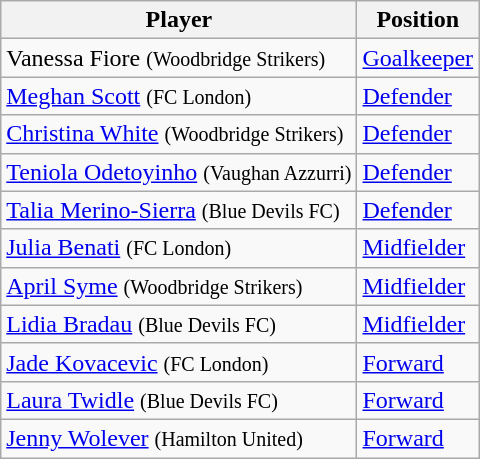<table class="wikitable">
<tr>
<th>Player</th>
<th>Position</th>
</tr>
<tr>
<td>  Vanessa Fiore <small>(Woodbridge Strikers)</small></td>
<td><a href='#'>Goalkeeper</a></td>
</tr>
<tr>
<td>  <a href='#'>Meghan Scott</a> <small>(FC London)</small></td>
<td><a href='#'>Defender</a></td>
</tr>
<tr>
<td>  <a href='#'>Christina White</a> <small>(Woodbridge Strikers)</small></td>
<td><a href='#'>Defender</a></td>
</tr>
<tr>
<td>  <a href='#'>Teniola Odetoyinho</a> <small>(Vaughan Azzurri)</small></td>
<td><a href='#'>Defender</a></td>
</tr>
<tr>
<td>  <a href='#'>Talia Merino-Sierra</a> <small>(Blue Devils FC)</small></td>
<td><a href='#'>Defender</a></td>
</tr>
<tr>
<td>  <a href='#'>Julia Benati</a> <small>(FC London)</small></td>
<td><a href='#'>Midfielder</a></td>
</tr>
<tr>
<td>  <a href='#'>April Syme</a> <small>(Woodbridge Strikers)</small></td>
<td><a href='#'>Midfielder</a></td>
</tr>
<tr>
<td>  <a href='#'>Lidia Bradau</a> <small>(Blue Devils FC)</small></td>
<td><a href='#'>Midfielder</a></td>
</tr>
<tr>
<td>  <a href='#'>Jade Kovacevic</a> <small>(FC London)</small></td>
<td><a href='#'>Forward</a></td>
</tr>
<tr>
<td>  <a href='#'>Laura Twidle</a> <small>(Blue Devils FC)</small></td>
<td><a href='#'>Forward</a></td>
</tr>
<tr>
<td>  <a href='#'>Jenny Wolever</a> <small>(Hamilton United)</small></td>
<td><a href='#'>Forward</a></td>
</tr>
</table>
